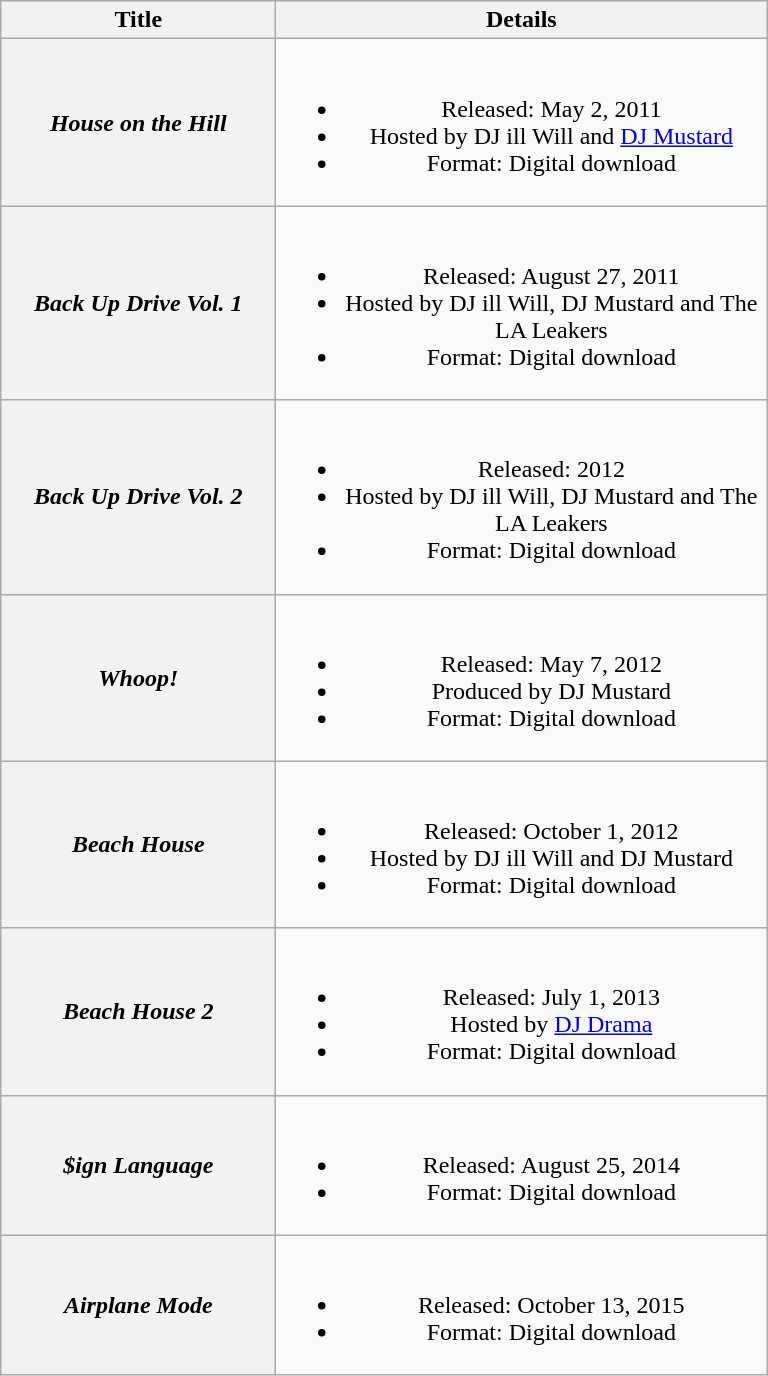<table class="wikitable plainrowheaders" style="text-align:center;">
<tr>
<th scope="col" rowspan="1" style="width:11em;">Title</th>
<th scope="col" rowspan="1" style="width:20em;">Details</th>
</tr>
<tr>
<th scope="row"><em>House on the Hill</em></th>
<td><br><ul><li>Released: May 2, 2011</li><li>Hosted by DJ ill Will and <a href='#'>DJ Mustard</a></li><li>Format: Digital download</li></ul></td>
</tr>
<tr>
<th scope="row"><em>Back Up Drive Vol. 1</em></th>
<td><br><ul><li>Released: August 27, 2011</li><li>Hosted by DJ ill Will, DJ Mustard and The LA Leakers</li><li>Format: Digital download</li></ul></td>
</tr>
<tr>
<th scope="row"><em>Back Up Drive Vol. 2</em></th>
<td><br><ul><li>Released: 2012</li><li>Hosted by DJ ill Will, DJ Mustard and The LA Leakers</li><li>Format: Digital download</li></ul></td>
</tr>
<tr>
<th scope="row"><em>Whoop!</em> </th>
<td><br><ul><li>Released: May 7, 2012</li><li>Produced by DJ Mustard</li><li>Format: Digital download</li></ul></td>
</tr>
<tr>
<th scope="row"><em>Beach House</em></th>
<td><br><ul><li>Released: October 1, 2012</li><li>Hosted by DJ ill Will and DJ Mustard</li><li>Format: Digital download</li></ul></td>
</tr>
<tr>
<th scope="row"><em>Beach House 2</em></th>
<td><br><ul><li>Released: July 1, 2013</li><li>Hosted by <a href='#'>DJ Drama</a></li><li>Format: Digital download</li></ul></td>
</tr>
<tr>
<th scope="row"><em>$ign Language</em></th>
<td><br><ul><li>Released: August 25, 2014</li><li>Format: Digital download</li></ul></td>
</tr>
<tr>
<th scope="row"><em>Airplane Mode</em></th>
<td><br><ul><li>Released: October 13, 2015</li><li>Format: Digital download</li></ul></td>
</tr>
</table>
